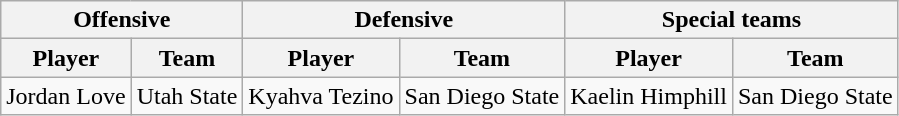<table class="wikitable">
<tr>
<th colspan="2">Offensive</th>
<th colspan="2">Defensive</th>
<th colspan="2">Special teams</th>
</tr>
<tr>
<th>Player</th>
<th>Team</th>
<th>Player</th>
<th>Team</th>
<th>Player</th>
<th>Team</th>
</tr>
<tr>
<td>Jordan Love</td>
<td>Utah State</td>
<td>Kyahva Tezino</td>
<td>San Diego State</td>
<td>Kaelin Himphill</td>
<td>San Diego State</td>
</tr>
</table>
